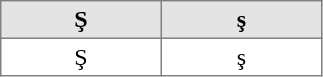<table border=1 align=left cellpadding=3 cellspacing=0 style="border-collapse:collapse" style="border:1px solid gray; font-size:100%; text-align:left; margin-left:10px;">
<tr align="center" style="background:#E4E4E4;">
<th width="100">Ş</th>
<th width="100">ş</th>
</tr>
<tr>
<td align="center">&Scedil;</td>
<td align="center">&scedil;</td>
</tr>
</table>
